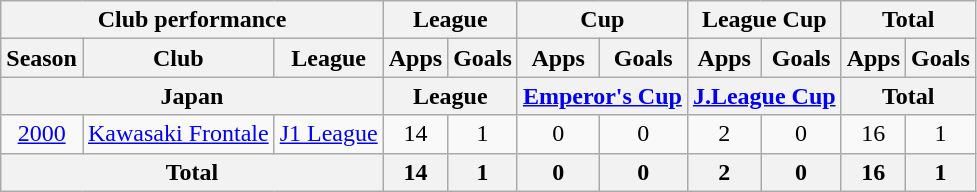<table class="wikitable" style="text-align:center;">
<tr>
<th colspan=3>Club performance</th>
<th colspan=2>League</th>
<th colspan=2>Cup</th>
<th colspan=2>League Cup</th>
<th colspan=2>Total</th>
</tr>
<tr>
<th>Season</th>
<th>Club</th>
<th>League</th>
<th>Apps</th>
<th>Goals</th>
<th>Apps</th>
<th>Goals</th>
<th>Apps</th>
<th>Goals</th>
<th>Apps</th>
<th>Goals</th>
</tr>
<tr>
<th colspan=3>Japan</th>
<th colspan=2>League</th>
<th colspan=2><a href='#'>Emperor's Cup</a></th>
<th colspan=2><a href='#'>J.League Cup</a></th>
<th colspan=2>Total</th>
</tr>
<tr>
<td><a href='#'>2000</a></td>
<td><a href='#'>Kawasaki Frontale</a></td>
<td><a href='#'>J1 League</a></td>
<td>14</td>
<td>1</td>
<td>0</td>
<td>0</td>
<td>2</td>
<td>0</td>
<td>16</td>
<td>1</td>
</tr>
<tr>
<th colspan=3>Total</th>
<th>14</th>
<th>1</th>
<th>0</th>
<th>0</th>
<th>2</th>
<th>0</th>
<th>16</th>
<th>1</th>
</tr>
</table>
